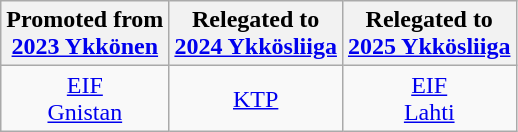<table class="wikitable">
<tr>
<th>Promoted from<br><a href='#'>2023 Ykkönen</a></th>
<th>Relegated to<br><a href='#'>2024 Ykkösliiga</a></th>
<th>Relegated to<br><a href='#'>2025 Ykkösliiga</a></th>
</tr>
<tr>
<td align=center><a href='#'>EIF</a><br><a href='#'>Gnistan</a></td>
<td align=center><a href='#'>KTP</a></td>
<td align=center><a href='#'>EIF</a><br><a href='#'>Lahti</a></td>
</tr>
</table>
